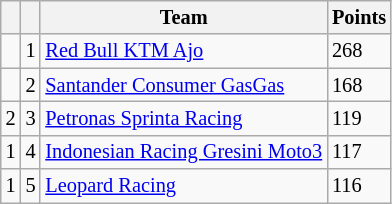<table class="wikitable" style="font-size: 85%;">
<tr>
<th></th>
<th></th>
<th>Team</th>
<th>Points</th>
</tr>
<tr>
<td></td>
<td align=center>1</td>
<td> <a href='#'>Red Bull KTM Ajo</a></td>
<td align=left>268</td>
</tr>
<tr>
<td></td>
<td align=center>2</td>
<td> <a href='#'>Santander Consumer GasGas</a></td>
<td align=left>168</td>
</tr>
<tr>
<td> 2</td>
<td align=center>3</td>
<td> <a href='#'>Petronas Sprinta Racing</a></td>
<td align=left>119</td>
</tr>
<tr>
<td> 1</td>
<td align=center>4</td>
<td> <a href='#'>Indonesian Racing Gresini Moto3</a></td>
<td align=left>117</td>
</tr>
<tr>
<td> 1</td>
<td align=center>5</td>
<td> <a href='#'>Leopard Racing</a></td>
<td align=left>116</td>
</tr>
</table>
